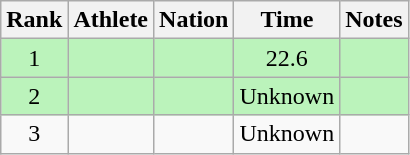<table class="wikitable sortable" style="text-align:center">
<tr>
<th>Rank</th>
<th>Athlete</th>
<th>Nation</th>
<th>Time</th>
<th>Notes</th>
</tr>
<tr style="background:#bbf3bb;">
<td>1</td>
<td align=left></td>
<td align=left></td>
<td>22.6</td>
<td></td>
</tr>
<tr style="background:#bbf3bb;">
<td>2</td>
<td align=left></td>
<td align=left></td>
<td>Unknown</td>
<td></td>
</tr>
<tr>
<td>3</td>
<td align=left></td>
<td align=left></td>
<td>Unknown</td>
<td></td>
</tr>
</table>
